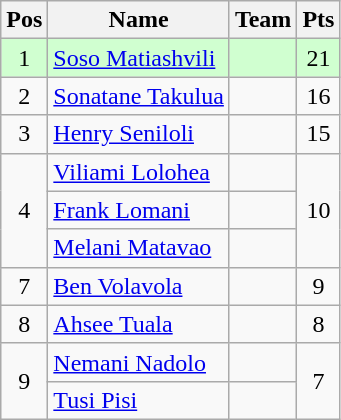<table class="wikitable" style="text-align:center">
<tr>
<th>Pos</th>
<th>Name</th>
<th>Team</th>
<th>Pts</th>
</tr>
<tr style="background:#d0ffd0">
<td>1</td>
<td align="left"><a href='#'>Soso Matiashvili</a></td>
<td align="left"></td>
<td>21</td>
</tr>
<tr>
<td>2</td>
<td align="left"><a href='#'>Sonatane Takulua</a></td>
<td align="left"></td>
<td>16</td>
</tr>
<tr>
<td>3</td>
<td align="left"><a href='#'>Henry Seniloli</a></td>
<td align="left"></td>
<td>15</td>
</tr>
<tr>
<td rowspan=3>4</td>
<td align="left"><a href='#'>Viliami Lolohea</a></td>
<td align="left"></td>
<td rowspan=3>10</td>
</tr>
<tr>
<td align="left"><a href='#'>Frank Lomani</a></td>
<td align="left"></td>
</tr>
<tr>
<td align="left"><a href='#'>Melani Matavao</a></td>
<td align="left"></td>
</tr>
<tr>
<td>7</td>
<td align="left"><a href='#'>Ben Volavola</a></td>
<td align="left"></td>
<td>9</td>
</tr>
<tr>
<td>8</td>
<td align="left"><a href='#'>Ahsee Tuala</a></td>
<td align="left"></td>
<td>8</td>
</tr>
<tr>
<td rowspan=2>9</td>
<td align="left"><a href='#'>Nemani Nadolo</a></td>
<td align="left"></td>
<td rowspan=2>7</td>
</tr>
<tr>
<td align="left"><a href='#'>Tusi Pisi</a></td>
<td align="left"></td>
</tr>
</table>
